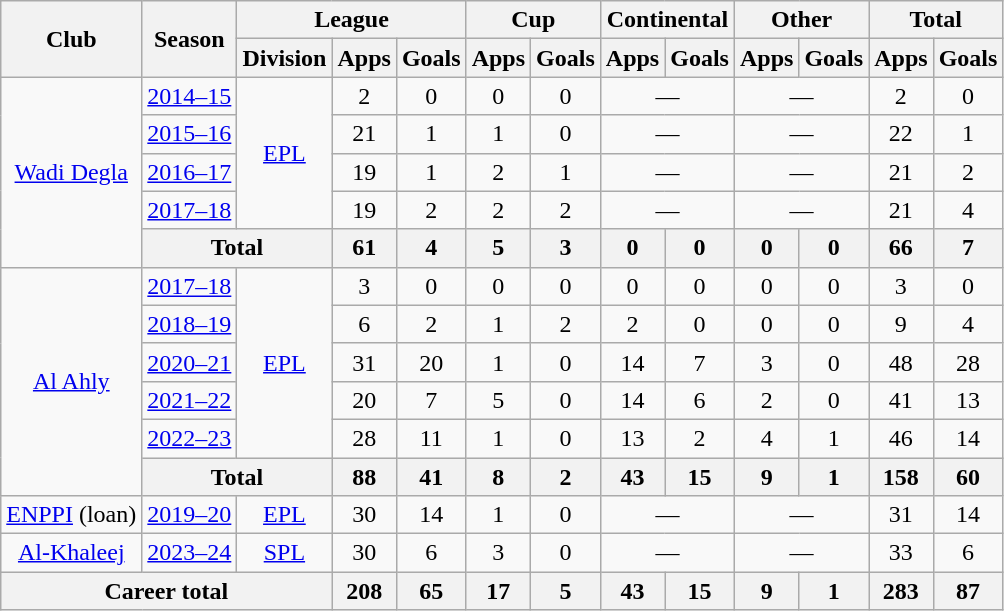<table class="wikitable" style="text-align:center">
<tr>
<th rowspan="2">Club</th>
<th rowspan="2">Season</th>
<th colspan="3">League</th>
<th colspan="2">Cup</th>
<th colspan="2">Continental</th>
<th colspan="2">Other</th>
<th colspan="2">Total</th>
</tr>
<tr>
<th>Division</th>
<th>Apps</th>
<th>Goals</th>
<th>Apps</th>
<th>Goals</th>
<th>Apps</th>
<th>Goals</th>
<th>Apps</th>
<th>Goals</th>
<th>Apps</th>
<th>Goals</th>
</tr>
<tr>
<td rowspan="5"><a href='#'>Wadi Degla</a></td>
<td><a href='#'>2014–15</a></td>
<td rowspan="4"><a href='#'>EPL</a></td>
<td>2</td>
<td>0</td>
<td>0</td>
<td>0</td>
<td colspan="2">—</td>
<td colspan="2">—</td>
<td>2</td>
<td>0</td>
</tr>
<tr>
<td><a href='#'>2015–16</a></td>
<td>21</td>
<td>1</td>
<td>1</td>
<td>0</td>
<td colspan="2">—</td>
<td colspan="2">—</td>
<td>22</td>
<td>1</td>
</tr>
<tr>
<td><a href='#'>2016–17</a></td>
<td>19</td>
<td>1</td>
<td>2</td>
<td>1</td>
<td colspan="2">—</td>
<td colspan="2">—</td>
<td>21</td>
<td>2</td>
</tr>
<tr>
<td><a href='#'>2017–18</a></td>
<td>19</td>
<td>2</td>
<td>2</td>
<td>2</td>
<td colspan="2">—</td>
<td colspan="2">—</td>
<td>21</td>
<td>4</td>
</tr>
<tr>
<th colspan="2">Total</th>
<th>61</th>
<th>4</th>
<th>5</th>
<th>3</th>
<th>0</th>
<th>0</th>
<th>0</th>
<th>0</th>
<th>66</th>
<th>7</th>
</tr>
<tr>
<td rowspan="6"><a href='#'>Al Ahly</a></td>
<td><a href='#'>2017–18</a></td>
<td rowspan="5"><a href='#'>EPL</a></td>
<td>3</td>
<td>0</td>
<td>0</td>
<td>0</td>
<td>0</td>
<td>0</td>
<td>0</td>
<td>0</td>
<td>3</td>
<td>0</td>
</tr>
<tr>
<td><a href='#'>2018–19</a></td>
<td>6</td>
<td>2</td>
<td>1</td>
<td>2</td>
<td>2</td>
<td>0</td>
<td>0</td>
<td>0</td>
<td>9</td>
<td>4</td>
</tr>
<tr>
<td><a href='#'>2020–21</a></td>
<td>31</td>
<td>20</td>
<td>1</td>
<td>0</td>
<td>14</td>
<td>7</td>
<td>3</td>
<td>0</td>
<td>48</td>
<td>28</td>
</tr>
<tr>
<td><a href='#'>2021–22</a></td>
<td>20</td>
<td>7</td>
<td>5</td>
<td>0</td>
<td>14</td>
<td>6</td>
<td>2</td>
<td>0</td>
<td>41</td>
<td>13</td>
</tr>
<tr>
<td><a href='#'>2022–23</a></td>
<td>28</td>
<td>11</td>
<td>1</td>
<td>0</td>
<td>13</td>
<td>2</td>
<td>4</td>
<td>1</td>
<td>46</td>
<td>14</td>
</tr>
<tr>
<th colspan="2">Total</th>
<th>88</th>
<th>41</th>
<th>8</th>
<th>2</th>
<th>43</th>
<th>15</th>
<th>9</th>
<th>1</th>
<th>158</th>
<th>60</th>
</tr>
<tr>
<td><a href='#'>ENPPI</a> (loan)</td>
<td><a href='#'>2019–20</a></td>
<td><a href='#'>EPL</a></td>
<td>30</td>
<td>14</td>
<td>1</td>
<td>0</td>
<td colspan="2">—</td>
<td colspan="2">—</td>
<td>31</td>
<td>14</td>
</tr>
<tr>
<td><a href='#'>Al-Khaleej</a></td>
<td><a href='#'>2023–24</a></td>
<td><a href='#'>SPL</a></td>
<td>30</td>
<td>6</td>
<td>3</td>
<td>0</td>
<td colspan="2">—</td>
<td colspan="2">—</td>
<td>33</td>
<td>6</td>
</tr>
<tr>
<th colspan="3">Career total</th>
<th>208</th>
<th>65</th>
<th>17</th>
<th>5</th>
<th>43</th>
<th>15</th>
<th>9</th>
<th>1</th>
<th>283</th>
<th>87</th>
</tr>
</table>
